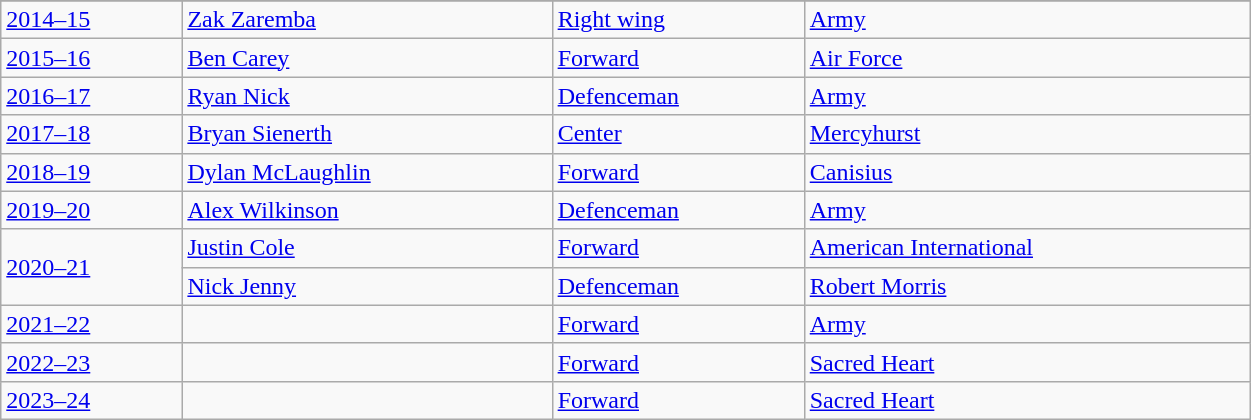<table class="wikitable sortable"; width=66%>
<tr>
</tr>
<tr>
<td><a href='#'>2014–15</a></td>
<td><a href='#'>Zak Zaremba</a></td>
<td><a href='#'>Right wing</a></td>
<td><a href='#'>Army</a></td>
</tr>
<tr>
<td><a href='#'>2015–16</a></td>
<td><a href='#'>Ben Carey</a></td>
<td><a href='#'>Forward</a></td>
<td><a href='#'>Air Force</a></td>
</tr>
<tr>
<td><a href='#'>2016–17</a></td>
<td><a href='#'>Ryan Nick</a></td>
<td><a href='#'>Defenceman</a></td>
<td><a href='#'>Army</a></td>
</tr>
<tr>
<td><a href='#'>2017–18</a></td>
<td><a href='#'>Bryan Sienerth</a></td>
<td><a href='#'>Center</a></td>
<td><a href='#'>Mercyhurst</a></td>
</tr>
<tr>
<td><a href='#'>2018–19</a></td>
<td><a href='#'>Dylan McLaughlin</a></td>
<td><a href='#'>Forward</a></td>
<td><a href='#'>Canisius</a></td>
</tr>
<tr>
<td><a href='#'>2019–20</a></td>
<td><a href='#'>Alex Wilkinson</a></td>
<td><a href='#'>Defenceman</a></td>
<td><a href='#'>Army</a></td>
</tr>
<tr>
<td rowspan=2><a href='#'>2020–21</a></td>
<td><a href='#'>Justin Cole</a></td>
<td><a href='#'>Forward</a></td>
<td><a href='#'>American International</a></td>
</tr>
<tr>
<td><a href='#'>Nick Jenny</a></td>
<td><a href='#'>Defenceman</a></td>
<td><a href='#'>Robert Morris</a></td>
</tr>
<tr>
<td><a href='#'>2021–22</a></td>
<td></td>
<td><a href='#'>Forward</a></td>
<td><a href='#'>Army</a></td>
</tr>
<tr>
<td><a href='#'>2022–23</a></td>
<td></td>
<td><a href='#'>Forward</a></td>
<td><a href='#'>Sacred Heart</a></td>
</tr>
<tr>
<td><a href='#'>2023–24</a></td>
<td></td>
<td><a href='#'>Forward</a></td>
<td><a href='#'>Sacred Heart</a></td>
</tr>
</table>
